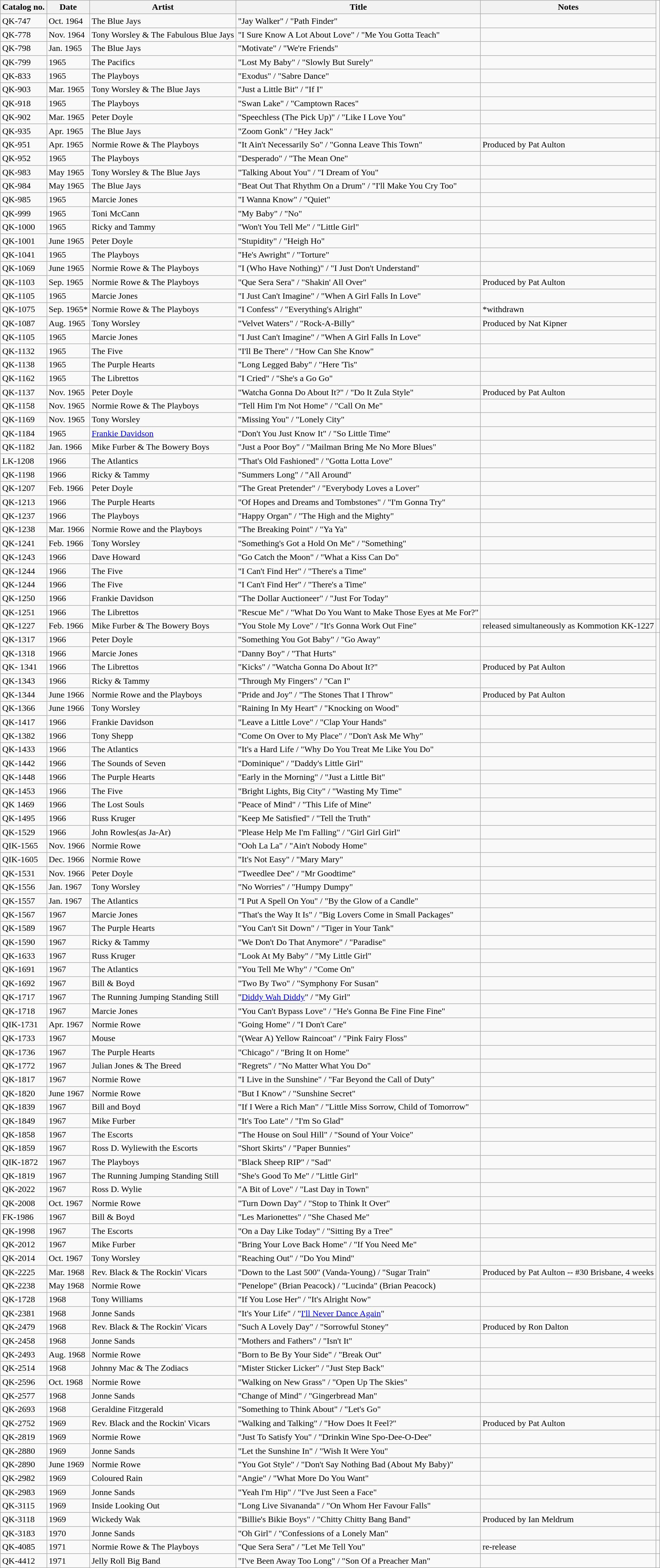<table class="wikitable">
<tr>
<th>Catalog no.</th>
<th>Date</th>
<th>Artist</th>
<th>Title</th>
<th>Notes</th>
</tr>
<tr>
<td>QK-747</td>
<td>Oct. 1964</td>
<td>The Blue Jays</td>
<td>"Jay Walker" / "Path Finder"</td>
<td></td>
</tr>
<tr>
<td>QK-778</td>
<td>Nov. 1964</td>
<td>Tony Worsley & The Fabulous Blue Jays</td>
<td>"I Sure Know A Lot About Love" / "Me You Gotta Teach"</td>
<td></td>
</tr>
<tr>
<td>QK-798</td>
<td>Jan. 1965</td>
<td>The Blue Jays</td>
<td>"Motivate" / "We're Friends"</td>
<td></td>
</tr>
<tr>
<td>QK-799</td>
<td>1965</td>
<td>The Pacifics</td>
<td>"Lost My Baby" / "Slowly But Surely"</td>
<td></td>
</tr>
<tr>
<td>QK-833</td>
<td>1965</td>
<td>The Playboys</td>
<td>"Exodus" / "Sabre Dance"</td>
<td></td>
</tr>
<tr>
<td>QK-903</td>
<td>Mar. 1965</td>
<td>Tony Worsley & The Blue Jays</td>
<td>"Just a Little Bit" /  "If I"</td>
<td></td>
</tr>
<tr>
<td>QK-918</td>
<td>1965</td>
<td>The Playboys</td>
<td>"Swan Lake" / "Camptown Races"</td>
<td></td>
</tr>
<tr>
<td>QK-902</td>
<td>Mar. 1965</td>
<td>Peter Doyle</td>
<td>"Speechless (The Pick Up)" / "Like I Love You"</td>
<td></td>
</tr>
<tr>
<td>QK-935</td>
<td>Apr. 1965</td>
<td>The Blue Jays</td>
<td>"Zoom Gonk" / "Hey Jack"</td>
<td></td>
</tr>
<tr>
<td>QK-951</td>
<td>Apr. 1965</td>
<td>Normie Rowe & The Playboys</td>
<td>"It Ain't Necessarily So" / "Gonna Leave This Town"</td>
<td>Produced by Pat Aulton</td>
<td></td>
</tr>
<tr>
<td>QK-952</td>
<td>1965</td>
<td>The Playboys</td>
<td>"Desperado" / "The Mean One"</td>
<td></td>
</tr>
<tr>
<td>QK-983</td>
<td>May 1965</td>
<td>Tony Worsley & The Blue Jays</td>
<td>"Talking About You" / "I Dream of You"</td>
<td></td>
</tr>
<tr>
<td>QK-984</td>
<td>May 1965</td>
<td>The Blue Jays</td>
<td>"Beat Out That Rhythm On a Drum" / "I'll Make You Cry Too"</td>
<td></td>
</tr>
<tr>
<td>QK-985</td>
<td>1965</td>
<td>Marcie Jones</td>
<td>"I Wanna Know" / "Quiet"</td>
<td></td>
</tr>
<tr>
<td>QK-999</td>
<td>1965</td>
<td>Toni McCann</td>
<td>"My Baby" / "No"</td>
<td></td>
</tr>
<tr>
<td>QK-1000</td>
<td>1965</td>
<td>Ricky and Tammy</td>
<td>"Won't You Tell Me" / "Little Girl"</td>
<td></td>
</tr>
<tr>
<td>QK-1001</td>
<td>June 1965</td>
<td>Peter Doyle</td>
<td>"Stupidity" / "Heigh Ho"</td>
<td></td>
</tr>
<tr>
<td>QK-1041</td>
<td>1965</td>
<td>The Playboys</td>
<td>"He's Awright" / "Torture"</td>
<td></td>
</tr>
<tr>
<td>QK-1069</td>
<td>June 1965</td>
<td>Normie Rowe & The Playboys</td>
<td>"I (Who Have Nothing)" / "I Just Don't Understand"</td>
<td></td>
</tr>
<tr>
<td>QK-1103</td>
<td>Sep. 1965</td>
<td>Normie Rowe & The Playboys</td>
<td>"Que Sera Sera" / "Shakin' All Over"</td>
<td>Produced by Pat Aulton</td>
</tr>
<tr>
<td>QK-1105</td>
<td>1965</td>
<td>Marcie Jones</td>
<td>"I Just Can't Imagine" / "When A Girl Falls In Love"</td>
<td></td>
</tr>
<tr>
<td>QK-1075</td>
<td>Sep. 1965*</td>
<td>Normie Rowe & The Playboys</td>
<td>"I Confess" / "Everything's Alright"</td>
<td>*withdrawn</td>
</tr>
<tr>
<td>QK-1087</td>
<td>Aug. 1965</td>
<td>Tony Worsley</td>
<td>"Velvet Waters" / "Rock-A-Billy"</td>
<td>Produced by Nat Kipner</td>
</tr>
<tr>
<td>QK-1105</td>
<td>1965</td>
<td>Marcie Jones</td>
<td>"I Just Can't Imagine" / "When A Girl Falls In Love"</td>
<td></td>
</tr>
<tr>
<td>QK-1132</td>
<td>1965</td>
<td>The Five</td>
<td>"I'll Be There" / "How Can She Know"</td>
<td></td>
</tr>
<tr>
<td>QK-1138</td>
<td>1965</td>
<td>The Purple Hearts</td>
<td>"Long Legged Baby" / "Here 'Tis"</td>
<td></td>
</tr>
<tr>
<td>QK-1162</td>
<td>1965</td>
<td>The Librettos</td>
<td>"I Cried" / "She's a Go Go"</td>
<td></td>
</tr>
<tr>
<td>QK-1137</td>
<td>Nov. 1965</td>
<td>Peter Doyle</td>
<td>"Watcha Gonna Do About It?" / "Do It Zula Style"</td>
<td>Produced by Pat Aulton</td>
</tr>
<tr>
<td>QK-1158</td>
<td>Nov. 1965</td>
<td>Normie Rowe & The Playboys</td>
<td>"Tell Him I'm Not Home" / "Call On Me"</td>
<td></td>
</tr>
<tr>
<td>QK-1169</td>
<td>Nov. 1965</td>
<td>Tony Worsley</td>
<td>"Missing You" / "Lonely City"</td>
<td></td>
</tr>
<tr>
<td>QK-1184</td>
<td>1965</td>
<td><a href='#'>Frankie Davidson</a></td>
<td>"Don't You Just Know It" / "So Little Time"</td>
<td></td>
</tr>
<tr>
<td>QK-1182</td>
<td>Jan. 1966</td>
<td>Mike Furber & The Bowery Boys</td>
<td>"Just a Poor Boy" / "Mailman Bring Me No More Blues"</td>
<td></td>
</tr>
<tr>
<td>LK-1208</td>
<td>1966</td>
<td>The Atlantics</td>
<td>"That's Old Fashioned" / "Gotta Lotta Love"</td>
<td></td>
</tr>
<tr>
<td>QK-1198</td>
<td>1966</td>
<td>Ricky & Tammy</td>
<td>"Summers Long" / "All Around"</td>
<td></td>
</tr>
<tr>
<td>QK-1207</td>
<td>Feb. 1966</td>
<td>Peter Doyle</td>
<td>"The Great Pretender" / "Everybody Loves a Lover"</td>
<td></td>
</tr>
<tr>
<td>QK-1213</td>
<td>1966</td>
<td>The Purple Hearts</td>
<td>"Of Hopes and Dreams and Tombstones" / "I'm Gonna Try"</td>
<td></td>
</tr>
<tr>
<td>QK-1237</td>
<td>1966</td>
<td>The Playboys</td>
<td>"Happy Organ" / "The High and the Mighty"</td>
<td></td>
</tr>
<tr>
<td>QK-1238</td>
<td>Mar. 1966</td>
<td>Normie Rowe and the Playboys</td>
<td>"The Breaking Point" / "Ya Ya"</td>
<td></td>
</tr>
<tr>
<td>QK-1241</td>
<td>Feb. 1966</td>
<td>Tony  Worsley</td>
<td>"Something's Got a Hold On Me" / "Something"</td>
<td></td>
</tr>
<tr>
<td>QK-1243</td>
<td>1966</td>
<td>Dave Howard</td>
<td>"Go Catch the Moon" / "What a Kiss Can Do"</td>
<td></td>
</tr>
<tr>
<td>QK-1244</td>
<td>1966</td>
<td>The Five</td>
<td>"I Can't Find Her" / "There's a Time"</td>
<td></td>
</tr>
<tr>
<td>QK-1244</td>
<td>1966</td>
<td>The Five</td>
<td>"I Can't Find Her" / "There's a Time"</td>
<td></td>
</tr>
<tr>
<td>QK-1250</td>
<td>1966</td>
<td>Frankie Davidson</td>
<td>"The Dollar Auctioneer" / "Just For Today"</td>
<td></td>
</tr>
<tr>
<td>QK-1251</td>
<td>1966</td>
<td>The Librettos</td>
<td>"Rescue Me" / "What Do You Want to Make Those Eyes at Me For?"</td>
<td></td>
</tr>
<tr>
<td>QK-1227</td>
<td>Feb. 1966</td>
<td>Mike Furber & The Bowery Boys</td>
<td>"You Stole My Love" / "It's Gonna Work Out Fine"</td>
<td>released simultaneously as Kommotion KK-1227</td>
<td></td>
</tr>
<tr>
<td>QK-1317</td>
<td>1966</td>
<td>Peter Doyle</td>
<td>"Something You Got Baby" / "Go Away"</td>
<td></td>
</tr>
<tr>
<td>QK-1318</td>
<td>1966</td>
<td>Marcie Jones</td>
<td>"Danny Boy" / "That Hurts"</td>
<td></td>
</tr>
<tr>
<td>QK- 1341</td>
<td>1966</td>
<td>The Librettos</td>
<td>"Kicks" /  "Watcha Gonna Do About It?"</td>
<td>Produced by Pat Aulton</td>
</tr>
<tr>
<td>QK-1343</td>
<td>1966</td>
<td>Ricky & Tammy</td>
<td>"Through My Fingers" / "Can I"</td>
<td></td>
</tr>
<tr>
<td>QK-1344</td>
<td>June 1966</td>
<td>Normie Rowe and the Playboys</td>
<td>"Pride and Joy" / "The Stones That I Throw"</td>
<td>Produced by Pat Aulton</td>
</tr>
<tr>
<td>QK-1366</td>
<td>June 1966</td>
<td>Tony Worsley</td>
<td>"Raining In My Heart" / "Knocking on Wood"</td>
<td></td>
</tr>
<tr>
<td>QK-1417</td>
<td>1966</td>
<td>Frankie Davidson</td>
<td>"Leave a Little Love" / "Clap Your Hands"</td>
<td></td>
</tr>
<tr>
<td>QK-1382</td>
<td>1966</td>
<td>Tony Shepp</td>
<td>"Come On Over to My Place" / "Don't Ask Me Why"</td>
<td></td>
</tr>
<tr>
<td>QK-1433</td>
<td>1966</td>
<td>The Atlantics</td>
<td>"It's a Hard Life / "Why Do You Treat Me Like You Do"</td>
<td></td>
</tr>
<tr>
<td>QK-1442</td>
<td>1966</td>
<td>The Sounds of Seven</td>
<td>"Dominique" / "Daddy's Little Girl"</td>
<td></td>
</tr>
<tr>
<td>QK-1448</td>
<td>1966</td>
<td>The Purple Hearts</td>
<td>"Early in the Morning" / "Just a Little Bit"</td>
<td></td>
</tr>
<tr>
<td>QK-1453</td>
<td>1966</td>
<td>The Five</td>
<td>"Bright Lights, Big City" / "Wasting My Time"</td>
<td></td>
</tr>
<tr>
<td>QK 1469</td>
<td>1966</td>
<td>The Lost Souls</td>
<td>"Peace of Mind" / "This Life of Mine"</td>
<td></td>
</tr>
<tr>
<td>QK-1495</td>
<td>1966</td>
<td>Russ Kruger</td>
<td>"Keep Me Satisfied" / "Tell the Truth"</td>
<td></td>
</tr>
<tr>
<td>QK-1529</td>
<td>1966</td>
<td>John Rowles(as Ja-Ar)</td>
<td>"Please Help Me I'm Falling" / "Girl Girl Girl"</td>
<td></td>
</tr>
<tr>
<td>QIK-1565</td>
<td>Nov. 1966</td>
<td>Normie Rowe</td>
<td>"Ooh La La" / "Ain't Nobody Home"</td>
<td></td>
</tr>
<tr>
<td>QIK-1605</td>
<td>Dec. 1966</td>
<td>Normie Rowe</td>
<td>"It's Not Easy" / "Mary Mary"</td>
<td></td>
</tr>
<tr>
<td>QK-1531</td>
<td>Nov. 1966</td>
<td>Peter Doyle</td>
<td>"Tweedlee Dee" / "Mr Goodtime"</td>
<td></td>
</tr>
<tr>
<td>QK-1556</td>
<td>Jan. 1967</td>
<td>Tony Worsley</td>
<td>"No Worries" / "Humpy Dumpy"</td>
<td></td>
</tr>
<tr>
<td>QK-1557</td>
<td>Jan. 1967</td>
<td>The Atlantics</td>
<td>"I Put A Spell On You" / "By the Glow of a Candle"</td>
<td></td>
</tr>
<tr>
<td>QK-1567</td>
<td>1967</td>
<td>Marcie Jones</td>
<td>"That's the Way It Is" / "Big Lovers Come in Small Packages"</td>
<td></td>
</tr>
<tr>
<td>QK-1589</td>
<td>1967</td>
<td>The Purple Hearts</td>
<td>"You Can't Sit Down" / "Tiger in Your Tank"</td>
<td></td>
</tr>
<tr>
<td>QK-1590</td>
<td>1967</td>
<td>Ricky & Tammy</td>
<td>"We Don't Do That Anymore" / "Paradise"</td>
<td></td>
</tr>
<tr>
<td>QK-1633</td>
<td>1967</td>
<td>Russ Kruger</td>
<td>"Look At My Baby" / "My Little Girl"</td>
<td></td>
</tr>
<tr>
<td>QK-1691</td>
<td>1967</td>
<td>The Atlantics</td>
<td>"You Tell Me Why" / "Come On"</td>
<td></td>
</tr>
<tr>
<td>QK-1692</td>
<td>1967</td>
<td>Bill & Boyd</td>
<td>"Two By Two" / "Symphony For Susan"</td>
<td></td>
</tr>
<tr>
<td>QK-1717</td>
<td>1967</td>
<td>The Running Jumping Standing Still</td>
<td>"<a href='#'>Diddy Wah Diddy</a>" / "My Girl"</td>
<td></td>
</tr>
<tr>
<td>QK-1718</td>
<td>1967</td>
<td>Marcie Jones</td>
<td>"You Can't Bypass Love" / "He's Gonna Be Fine Fine Fine"</td>
<td></td>
</tr>
<tr>
<td>QIK-1731</td>
<td>Apr. 1967</td>
<td>Normie Rowe</td>
<td>"Going Home" / "I Don't Care"</td>
<td></td>
</tr>
<tr>
<td>QK-1733</td>
<td>1967</td>
<td>Mouse</td>
<td>"(Wear A) Yellow Raincoat" / "Pink Fairy Floss"</td>
<td></td>
</tr>
<tr>
<td>QK-1736</td>
<td>1967</td>
<td>The Purple Hearts</td>
<td>"Chicago" / "Bring It on Home"</td>
<td></td>
</tr>
<tr>
<td>QK-1772</td>
<td>1967</td>
<td>Julian Jones & The Breed</td>
<td>"Regrets" / "No Matter What You Do"</td>
<td></td>
</tr>
<tr>
<td>QK-1817</td>
<td>1967</td>
<td>Normie Rowe</td>
<td>"I Live in the Sunshine" / "Far Beyond the Call of Duty"</td>
<td></td>
</tr>
<tr>
<td>QK-1820</td>
<td>June 1967</td>
<td>Normie Rowe</td>
<td>"But I Know" / "Sunshine Secret"</td>
<td></td>
</tr>
<tr>
<td>QK-1839</td>
<td>1967</td>
<td>Bill and Boyd</td>
<td>"If I Were a Rich Man" / "Little Miss Sorrow, Child of Tomorrow"</td>
<td></td>
</tr>
<tr>
<td>QK-1849</td>
<td>1967</td>
<td>Mike Furber</td>
<td>"It's Too Late" / "I'm So Glad"</td>
<td></td>
</tr>
<tr>
<td>QK-1858</td>
<td>1967</td>
<td>The Escorts</td>
<td>"The House on Soul Hill" / "Sound of Your Voice"</td>
<td></td>
</tr>
<tr>
<td>QK-1859</td>
<td>1967</td>
<td>Ross D. Wyliewith the Escorts</td>
<td>"Short Skirts" / "Paper Bunnies"</td>
<td></td>
</tr>
<tr>
<td>QIK-1872</td>
<td>1967</td>
<td>The Playboys</td>
<td>"Black Sheep RIP" / "Sad"</td>
<td></td>
</tr>
<tr>
<td>QK-1819</td>
<td>1967</td>
<td>The Running Jumping Standing Still</td>
<td>"She's Good To Me" / "Little Girl"</td>
<td></td>
</tr>
<tr>
<td>QK-2022</td>
<td>1967</td>
<td>Ross D. Wylie</td>
<td>"A Bit of Love" / "Last Day in Town"</td>
<td></td>
</tr>
<tr>
<td>QK-2008</td>
<td>Oct. 1967</td>
<td>Normie Rowe</td>
<td>"Turn Down Day" / "Stop to Think It Over"</td>
<td></td>
</tr>
<tr>
<td>FK-1986</td>
<td>1967</td>
<td>Bill & Boyd</td>
<td>"Les Marionettes" / "She Chased Me"</td>
<td></td>
</tr>
<tr>
<td>QK-1998</td>
<td>1967</td>
<td>The Escorts</td>
<td>"On a Day Like Today" / "Sitting By a Tree"</td>
<td></td>
</tr>
<tr>
<td>QK-2012</td>
<td>1967</td>
<td>Mike Furber</td>
<td>"Bring Your Love Back Home" / "If You Need Me"</td>
<td></td>
</tr>
<tr>
<td>QK-2014</td>
<td>Oct. 1967</td>
<td>Tony Worsley</td>
<td>"Reaching Out" / "Do You Mind"</td>
<td></td>
</tr>
<tr>
<td>QK-2225</td>
<td>Mar. 1968</td>
<td>Rev. Black & The Rockin' Vicars</td>
<td>"Down to the Last 500" (Vanda-Young) / "Sugar Train"</td>
<td>Produced by Pat Aulton -- #30 Brisbane, 4 weeks</td>
</tr>
<tr>
<td>QK-2238</td>
<td>May 1968</td>
<td>Normie Rowe</td>
<td>"Penelope" (Brian Peacock) / "Lucinda" (Brian Peacock)</td>
<td></td>
</tr>
<tr>
<td>QK-1728</td>
<td>1968</td>
<td>Tony Williams</td>
<td>"If You Lose Her" / "It's Alright Now"</td>
<td></td>
</tr>
<tr>
<td>QK-2381</td>
<td>1968</td>
<td>Jonne Sands</td>
<td>"It's Your Life" / "<a href='#'>I'll Never Dance Again</a>"</td>
<td></td>
</tr>
<tr>
<td>QK-2479</td>
<td>1968</td>
<td>Rev. Black & The Rockin' Vicars</td>
<td>"Such A Lovely Day" / "Sorrowful Stoney"</td>
<td>Produced by Ron Dalton</td>
</tr>
<tr>
<td>QK-2458</td>
<td>1968</td>
<td>Jonne Sands</td>
<td>"Mothers and Fathers" / "Isn't It"</td>
<td></td>
</tr>
<tr>
<td>QK-2493</td>
<td>Aug. 1968</td>
<td>Normie Rowe</td>
<td>"Born to Be By Your Side" / "Break Out"</td>
<td></td>
</tr>
<tr>
<td>QK-2514</td>
<td>1968</td>
<td>Johnny Mac & The Zodiacs</td>
<td>"Mister Sticker Licker" / "Just Step Back"</td>
<td></td>
</tr>
<tr>
<td>QK-2596</td>
<td>Oct. 1968</td>
<td>Normie Rowe</td>
<td>"Walking on New Grass" / "Open Up The Skies"</td>
<td></td>
</tr>
<tr>
<td>QK-2577</td>
<td>1968</td>
<td>Jonne Sands</td>
<td>"Change of Mind" / "Gingerbread Man"</td>
<td></td>
</tr>
<tr>
<td>QK-2693</td>
<td>1968</td>
<td>Geraldine Fitzgerald</td>
<td>"Something to Think About" / "Let's Go"</td>
<td></td>
</tr>
<tr>
<td>QK-2752</td>
<td>1969</td>
<td>Rev. Black and the Rockin' Vicars</td>
<td>"Walking and Talking" / "How Does It Feel?"</td>
<td>Produced by Pat Aulton</td>
<td></td>
</tr>
<tr>
<td>QK-2819</td>
<td>1969</td>
<td>Normie Rowe</td>
<td>"Just To Satisfy You" / "Drinkin Wine Spo-Dee-O-Dee"</td>
<td></td>
</tr>
<tr>
<td>QK-2880</td>
<td>1969</td>
<td>Jonne Sands</td>
<td>"Let the Sunshine In" / "Wish It Were You"</td>
<td></td>
</tr>
<tr>
<td>QK-2890</td>
<td>June 1969</td>
<td>Normie Rowe</td>
<td>"You Got Style" / "Don't Say Nothing Bad (About My Baby)"</td>
<td></td>
</tr>
<tr |>
<td>QK-2982</td>
<td>1969</td>
<td>Coloured Rain</td>
<td>"Angie" / "What More Do You Want"</td>
<td></td>
</tr>
<tr>
<td>QK-2983</td>
<td>1969</td>
<td>Jonne Sands</td>
<td>"Yeah I'm Hip" / "I've Just Seen a Face"</td>
<td></td>
</tr>
<tr>
<td>QK-3115</td>
<td>1969</td>
<td>Inside Looking Out</td>
<td>"Long Live Sivananda" / "On Whom Her Favour Falls"</td>
<td></td>
</tr>
<tr>
<td>QK-3118</td>
<td>1969</td>
<td>Wickedy Wak</td>
<td>"Billie's Bikie Boys" / "Chitty Chitty Bang Band"</td>
<td>Produced by Ian Meldrum</td>
<td></td>
</tr>
<tr>
<td>QK-3183</td>
<td>1970</td>
<td>Jonne Sands</td>
<td>"Oh Girl" / "Confessions of a Lonely Man"</td>
<td></td>
</tr>
<tr>
<td>QK-4085</td>
<td>1971</td>
<td>Normie Rowe & The Playboys</td>
<td>"Que Sera Sera" /  "Let Me Tell You"</td>
<td>re-release</td>
<td></td>
</tr>
<tr>
<td>QK-4412</td>
<td>1971</td>
<td>Jelly Roll Big Band</td>
<td>"I've Been Away Too Long" / "Son Of a Preacher Man"</td>
<td></td>
</tr>
</table>
